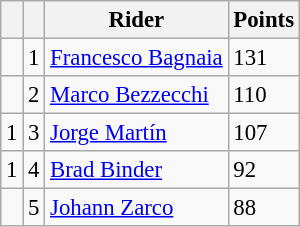<table class="wikitable" style="font-size: 95%;">
<tr>
<th></th>
<th></th>
<th>Rider</th>
<th>Points</th>
</tr>
<tr>
<td></td>
<td align=center>1</td>
<td> <a href='#'>Francesco Bagnaia</a></td>
<td align=left>131</td>
</tr>
<tr>
<td></td>
<td align=center>2</td>
<td> <a href='#'>Marco Bezzecchi</a></td>
<td align=left>110</td>
</tr>
<tr>
<td> 1</td>
<td align=center>3</td>
<td> <a href='#'>Jorge Martín</a></td>
<td align=left>107</td>
</tr>
<tr>
<td> 1</td>
<td align=center>4</td>
<td> <a href='#'>Brad Binder</a></td>
<td align=left>92</td>
</tr>
<tr>
<td></td>
<td align=center>5</td>
<td> <a href='#'>Johann Zarco</a></td>
<td align=left>88</td>
</tr>
</table>
